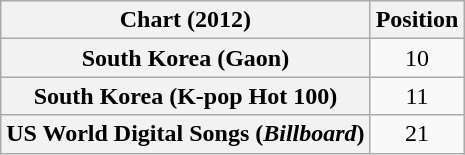<table class="wikitable plainrowheaders">
<tr>
<th>Chart (2012)</th>
<th>Position</th>
</tr>
<tr>
<th scope="row">South Korea (Gaon)</th>
<td style="text-align:center;">10</td>
</tr>
<tr>
<th scope="row">South Korea (K-pop Hot 100)</th>
<td style="text-align:center;">11</td>
</tr>
<tr>
<th scope="row">US World Digital Songs (<em>Billboard</em>)</th>
<td style="text-align:center;">21</td>
</tr>
</table>
